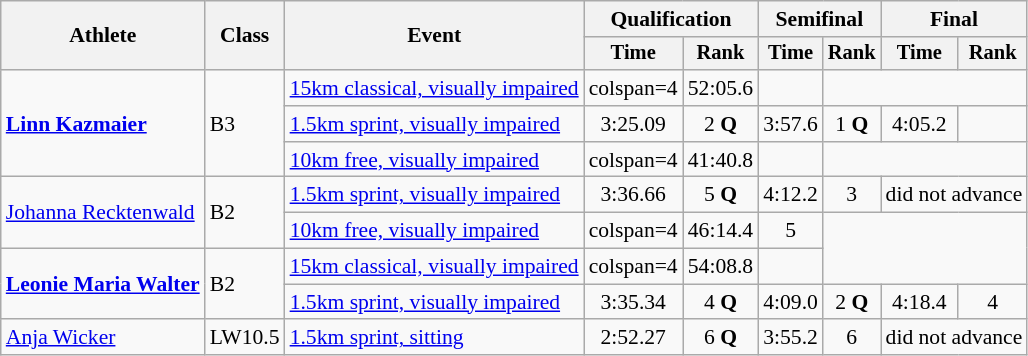<table class=wikitable style="font-size:90%">
<tr>
<th rowspan=2>Athlete</th>
<th rowspan=2>Class</th>
<th rowspan=2>Event</th>
<th colspan=2>Qualification</th>
<th colspan=2>Semifinal</th>
<th colspan=2>Final</th>
</tr>
<tr style="font-size:95%">
<th>Time</th>
<th>Rank</th>
<th>Time</th>
<th>Rank</th>
<th>Time</th>
<th>Rank</th>
</tr>
<tr>
<td rowspan=3><strong><a href='#'>Linn Kazmaier</a><br></strong></td>
<td rowspan=3>B3</td>
<td><a href='#'>15km classical, visually impaired</a></td>
<td>colspan=4 </td>
<td align="center">52:05.6</td>
<td align="center"></td>
</tr>
<tr>
<td><a href='#'>1.5km sprint, visually impaired</a></td>
<td align="center">3:25.09</td>
<td align="center">2 <strong>Q</strong></td>
<td align="center">3:57.6</td>
<td align="center">1 <strong>Q</strong></td>
<td align="center">4:05.2</td>
<td align="center"></td>
</tr>
<tr>
<td><a href='#'>10km free, visually impaired</a></td>
<td>colspan=4 </td>
<td align="center">41:40.8</td>
<td align="center"></td>
</tr>
<tr>
<td rowspan=2><a href='#'>Johanna Recktenwald</a><br></td>
<td rowspan=2>B2</td>
<td><a href='#'>1.5km sprint, visually impaired</a></td>
<td align="center">3:36.66</td>
<td align="center">5 <strong>Q</strong></td>
<td align="center">4:12.2</td>
<td align="center">3</td>
<td colspan=2 align="center">did not advance</td>
</tr>
<tr>
<td><a href='#'>10km free, visually impaired</a></td>
<td>colspan=4 </td>
<td align="center">46:14.4</td>
<td align="center">5</td>
</tr>
<tr>
<td rowspan=2><strong><a href='#'>Leonie Maria Walter</a><br></strong></td>
<td rowspan=2>B2</td>
<td><a href='#'>15km classical, visually impaired</a></td>
<td>colspan=4 </td>
<td align="center">54:08.8</td>
<td align="center"></td>
</tr>
<tr>
<td><a href='#'>1.5km sprint, visually impaired</a></td>
<td align="center">3:35.34</td>
<td align="center">4 <strong>Q</strong></td>
<td align="center">4:09.0</td>
<td align="center">2 <strong>Q</strong></td>
<td align="center">4:18.4</td>
<td align="center">4</td>
</tr>
<tr>
<td><a href='#'>Anja Wicker</a></td>
<td>LW10.5</td>
<td><a href='#'>1.5km sprint, sitting</a></td>
<td align="center">2:52.27</td>
<td align="center">6 <strong>Q</strong></td>
<td align="center">3:55.2</td>
<td align="center">6</td>
<td colspan=2 align="center">did not advance</td>
</tr>
</table>
